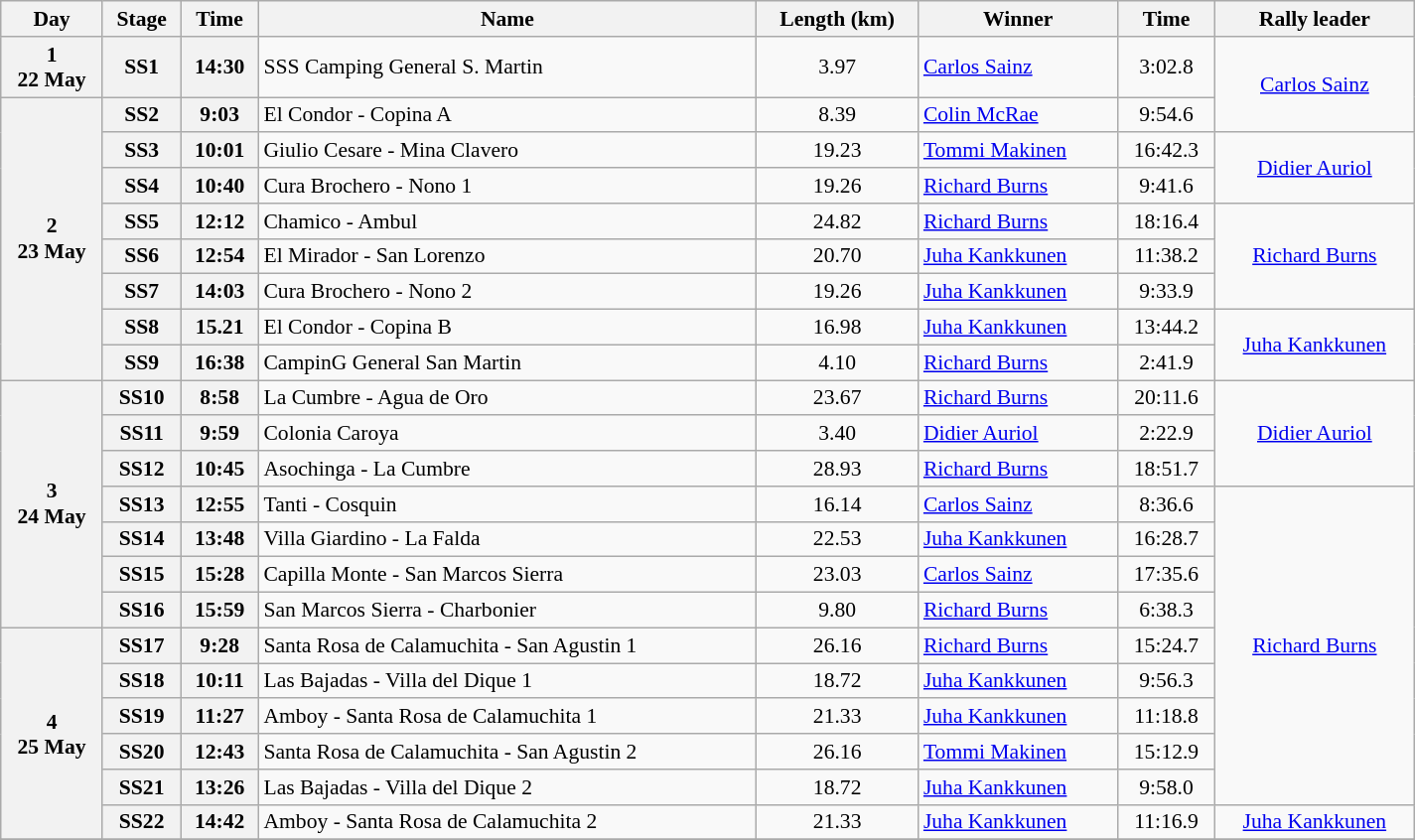<table class="wikitable" width=100% style="text-align: center; font-size: 90%; max-width: 950px;">
<tr>
<th>Day</th>
<th>Stage</th>
<th>Time</th>
<th>Name</th>
<th>Length (km)</th>
<th>Winner</th>
<th>Time</th>
<th>Rally leader</th>
</tr>
<tr>
<th>1<br>22 May</th>
<th>SS1</th>
<th>14:30</th>
<td align=left>SSS Camping General S. Martin</td>
<td>3.97</td>
<td align=left> <a href='#'>Carlos Sainz</a></td>
<td>3:02.8</td>
<td rowspan=2> <a href='#'>Carlos Sainz</a></td>
</tr>
<tr>
<th rowspan=8>2<br>23 May</th>
<th>SS2</th>
<th>9:03</th>
<td align=left>El Condor - Copina A</td>
<td>8.39</td>
<td align=left> <a href='#'>Colin McRae</a></td>
<td>9:54.6</td>
</tr>
<tr>
<th>SS3</th>
<th>10:01</th>
<td align=left>Giulio Cesare - Mina Clavero</td>
<td>19.23</td>
<td align=left> <a href='#'>Tommi Makinen</a></td>
<td>16:42.3</td>
<td rowspan=2> <a href='#'>Didier Auriol</a></td>
</tr>
<tr>
<th>SS4</th>
<th>10:40</th>
<td align=left>Cura Brochero - Nono 1</td>
<td>19.26</td>
<td align=left> <a href='#'>Richard Burns</a></td>
<td>9:41.6</td>
</tr>
<tr>
<th>SS5</th>
<th>12:12</th>
<td align=left>Chamico - Ambul</td>
<td>24.82</td>
<td align=left> <a href='#'>Richard Burns</a></td>
<td>18:16.4</td>
<td rowspan=3> <a href='#'>Richard Burns</a></td>
</tr>
<tr>
<th>SS6</th>
<th>12:54</th>
<td align=left>El Mirador - San Lorenzo</td>
<td>20.70</td>
<td align=left> <a href='#'>Juha Kankkunen</a></td>
<td>11:38.2</td>
</tr>
<tr>
<th>SS7</th>
<th>14:03</th>
<td align=left>Cura Brochero - Nono 2</td>
<td>19.26</td>
<td align=left> <a href='#'>Juha Kankkunen</a></td>
<td>9:33.9</td>
</tr>
<tr>
<th>SS8</th>
<th>15.21</th>
<td align=left>El Condor - Copina B</td>
<td>16.98</td>
<td align=left> <a href='#'>Juha Kankkunen</a></td>
<td>13:44.2</td>
<td rowspan=2> <a href='#'>Juha Kankkunen</a></td>
</tr>
<tr>
<th>SS9</th>
<th>16:38</th>
<td align=left>CampinG General San Martin</td>
<td>4.10</td>
<td align=left> <a href='#'>Richard Burns</a></td>
<td>2:41.9</td>
</tr>
<tr>
<th rowspan=7>3<br>24 May</th>
<th>SS10</th>
<th>8:58</th>
<td align=left>La Cumbre - Agua de Oro</td>
<td>23.67</td>
<td align=left> <a href='#'>Richard Burns</a></td>
<td>20:11.6</td>
<td rowspan=3> <a href='#'>Didier Auriol</a></td>
</tr>
<tr>
<th>SS11</th>
<th>9:59</th>
<td align=left>Colonia Caroya</td>
<td>3.40</td>
<td align=left> <a href='#'>Didier Auriol</a></td>
<td>2:22.9</td>
</tr>
<tr>
<th>SS12</th>
<th>10:45</th>
<td align=left>Asochinga - La Cumbre</td>
<td>28.93</td>
<td align=left> <a href='#'>Richard Burns</a></td>
<td>18:51.7</td>
</tr>
<tr>
<th>SS13</th>
<th>12:55</th>
<td align=left>Tanti - Cosquin</td>
<td>16.14</td>
<td align=left> <a href='#'>Carlos Sainz</a></td>
<td>8:36.6</td>
<td rowspan=9> <a href='#'>Richard Burns</a></td>
</tr>
<tr>
<th>SS14</th>
<th>13:48</th>
<td align=left>Villa Giardino - La Falda</td>
<td>22.53</td>
<td align=left> <a href='#'>Juha Kankkunen</a></td>
<td>16:28.7</td>
</tr>
<tr>
<th>SS15</th>
<th>15:28</th>
<td align=left>Capilla Monte - San Marcos Sierra</td>
<td>23.03</td>
<td align=left> <a href='#'>Carlos Sainz</a></td>
<td>17:35.6</td>
</tr>
<tr>
<th>SS16</th>
<th>15:59</th>
<td align=left>San Marcos Sierra - Charbonier</td>
<td>9.80</td>
<td align=left> <a href='#'>Richard Burns</a></td>
<td>6:38.3</td>
</tr>
<tr>
<th rowspan=6>4<br>25 May</th>
<th>SS17</th>
<th>9:28</th>
<td align=left>Santa Rosa de Calamuchita - San Agustin 1</td>
<td>26.16</td>
<td align=left> <a href='#'>Richard Burns</a></td>
<td>15:24.7</td>
</tr>
<tr>
<th>SS18</th>
<th>10:11</th>
<td align=left>Las Bajadas - Villa del Dique 1</td>
<td>18.72</td>
<td align=left> <a href='#'>Juha Kankkunen</a></td>
<td>9:56.3</td>
</tr>
<tr>
<th>SS19</th>
<th>11:27</th>
<td align=left>Amboy - Santa Rosa de Calamuchita 1</td>
<td>21.33</td>
<td align=left> <a href='#'>Juha Kankkunen</a></td>
<td>11:18.8</td>
</tr>
<tr>
<th>SS20</th>
<th>12:43</th>
<td align=left>Santa Rosa de Calamuchita - San Agustin 2</td>
<td>26.16</td>
<td align=left> <a href='#'>Tommi Makinen</a></td>
<td>15:12.9</td>
</tr>
<tr>
<th>SS21</th>
<th>13:26</th>
<td align=left>Las Bajadas - Villa del Dique 2</td>
<td>18.72</td>
<td align=left> <a href='#'>Juha Kankkunen</a></td>
<td>9:58.0</td>
</tr>
<tr>
<th>SS22</th>
<th>14:42</th>
<td align=left>Amboy - Santa Rosa de Calamuchita 2</td>
<td>21.33</td>
<td align=left> <a href='#'>Juha Kankkunen</a></td>
<td>11:16.9</td>
<td> <a href='#'>Juha Kankkunen</a></td>
</tr>
<tr>
</tr>
</table>
